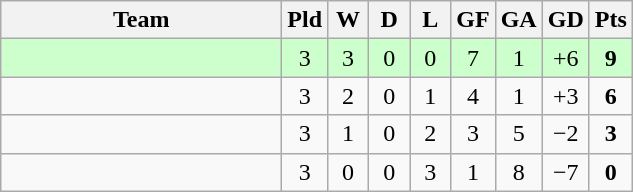<table class="wikitable" style="text-align:center;">
<tr>
<th width=180>Team</th>
<th width=20>Pld</th>
<th width=20>W</th>
<th width=20>D</th>
<th width=20>L</th>
<th width=20>GF</th>
<th width=20>GA</th>
<th width=20>GD</th>
<th width=20>Pts</th>
</tr>
<tr bgcolor=ccffcc>
<td align="left"><em></em></td>
<td>3</td>
<td>3</td>
<td>0</td>
<td>0</td>
<td>7</td>
<td>1</td>
<td>+6</td>
<td><strong>9</strong></td>
</tr>
<tr>
<td align="left"></td>
<td>3</td>
<td>2</td>
<td>0</td>
<td>1</td>
<td>4</td>
<td>1</td>
<td>+3</td>
<td><strong>6</strong></td>
</tr>
<tr>
<td align="left"></td>
<td>3</td>
<td>1</td>
<td>0</td>
<td>2</td>
<td>3</td>
<td>5</td>
<td>−2</td>
<td><strong>3</strong></td>
</tr>
<tr>
<td align="left"></td>
<td>3</td>
<td>0</td>
<td>0</td>
<td>3</td>
<td>1</td>
<td>8</td>
<td>−7</td>
<td><strong>0</strong></td>
</tr>
</table>
